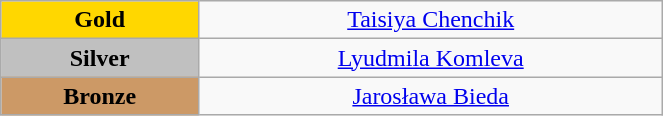<table class="wikitable" style="text-align:center; " width="35%">
<tr>
<td bgcolor="gold"><strong>Gold</strong></td>
<td><a href='#'>Taisiya Chenchik</a><br>  <small><em></em></small></td>
</tr>
<tr>
<td bgcolor="silver"><strong>Silver</strong></td>
<td><a href='#'>Lyudmila Komleva</a><br>  <small><em></em></small></td>
</tr>
<tr>
<td bgcolor="CC9966"><strong>Bronze</strong></td>
<td><a href='#'>Jarosława Bieda</a><br>  <small><em></em></small></td>
</tr>
</table>
